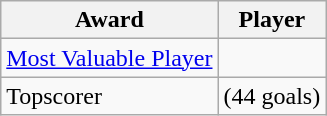<table class="wikitable">
<tr>
<th>Award</th>
<th>Player</th>
</tr>
<tr>
<td><a href='#'>Most Valuable Player</a></td>
<td></td>
</tr>
<tr>
<td>Topscorer</td>
<td> (44 goals)</td>
</tr>
</table>
